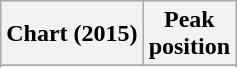<table class="wikitable sortable plainrowheaders" style="text-align:center">
<tr>
<th scope="col">Chart (2015)</th>
<th scope="col">Peak<br>position</th>
</tr>
<tr>
</tr>
<tr>
</tr>
<tr>
</tr>
<tr>
</tr>
<tr>
</tr>
<tr>
</tr>
<tr>
</tr>
<tr>
</tr>
<tr>
</tr>
<tr>
</tr>
<tr>
</tr>
<tr>
</tr>
<tr>
</tr>
<tr>
</tr>
<tr>
</tr>
</table>
